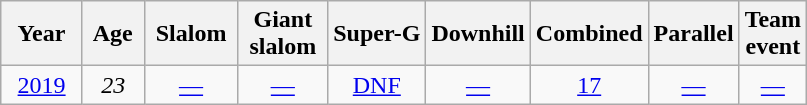<table class=wikitable style="text-align:center">
<tr>
<th>  Year  </th>
<th> Age </th>
<th> Slalom </th>
<th> Giant <br> slalom </th>
<th>Super-G</th>
<th>Downhill</th>
<th>Combined</th>
<th>Parallel</th>
<th>Team<br>event</th>
</tr>
<tr>
<td><a href='#'>2019</a></td>
<td><em>23</em></td>
<td><a href='#'>—</a></td>
<td><a href='#'>—</a></td>
<td><a href='#'>DNF</a></td>
<td><a href='#'>—</a></td>
<td><a href='#'>17</a></td>
<td><a href='#'>—</a></td>
<td><a href='#'>—</a></td>
</tr>
</table>
